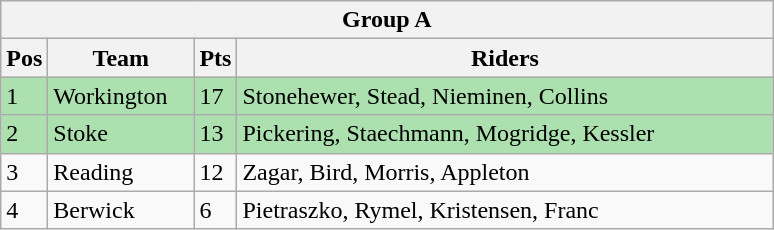<table class="wikitable">
<tr>
<th colspan="4">Group A</th>
</tr>
<tr>
<th width=20>Pos</th>
<th width=90>Team</th>
<th width=20>Pts</th>
<th width=350>Riders</th>
</tr>
<tr style="background:#ACE1AF;">
<td>1</td>
<td align=left>Workington</td>
<td>17</td>
<td>Stonehewer, Stead, Nieminen, Collins</td>
</tr>
<tr style="background:#ACE1AF;">
<td>2</td>
<td align=left>Stoke</td>
<td>13</td>
<td>Pickering, Staechmann, Mogridge, Kessler</td>
</tr>
<tr>
<td>3</td>
<td align=left>Reading</td>
<td>12</td>
<td>Zagar, Bird, Morris, Appleton</td>
</tr>
<tr>
<td>4</td>
<td align=left>Berwick</td>
<td>6</td>
<td>Pietraszko, Rymel, Kristensen, Franc</td>
</tr>
</table>
